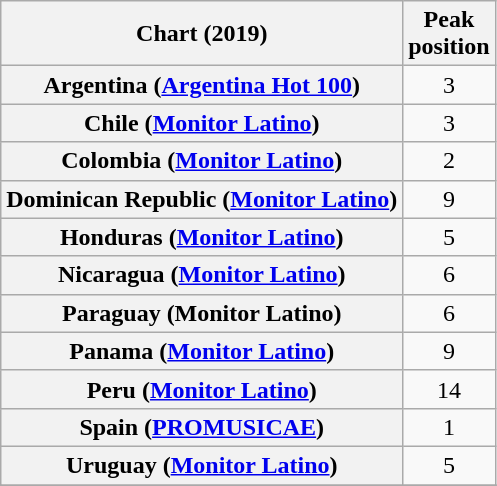<table class="wikitable sortable plainrowheaders" style="text-align:center">
<tr>
<th scope="col">Chart (2019)</th>
<th scope="col">Peak<br>position</th>
</tr>
<tr>
<th scope="row">Argentina (<a href='#'>Argentina Hot 100</a>)</th>
<td>3</td>
</tr>
<tr>
<th scope="row">Chile (<a href='#'>Monitor Latino</a>)</th>
<td>3</td>
</tr>
<tr>
<th scope="row">Colombia (<a href='#'>Monitor Latino</a>)</th>
<td>2</td>
</tr>
<tr>
<th scope="row">Dominican Republic (<a href='#'>Monitor Latino</a>)</th>
<td>9</td>
</tr>
<tr>
<th scope="row">Honduras (<a href='#'>Monitor Latino</a>)</th>
<td>5</td>
</tr>
<tr>
<th scope="row">Nicaragua (<a href='#'>Monitor Latino</a>)</th>
<td>6</td>
</tr>
<tr>
<th scope="row">Paraguay (Monitor Latino)</th>
<td>6</td>
</tr>
<tr>
<th scope="row">Panama (<a href='#'>Monitor Latino</a>)</th>
<td>9</td>
</tr>
<tr>
<th scope="row">Peru (<a href='#'>Monitor Latino</a>)</th>
<td>14</td>
</tr>
<tr>
<th scope="row">Spain (<a href='#'>PROMUSICAE</a>)</th>
<td>1</td>
</tr>
<tr>
<th scope="row">Uruguay (<a href='#'>Monitor Latino</a>)</th>
<td>5</td>
</tr>
<tr>
</tr>
<tr>
</tr>
<tr>
</tr>
<tr>
</tr>
</table>
